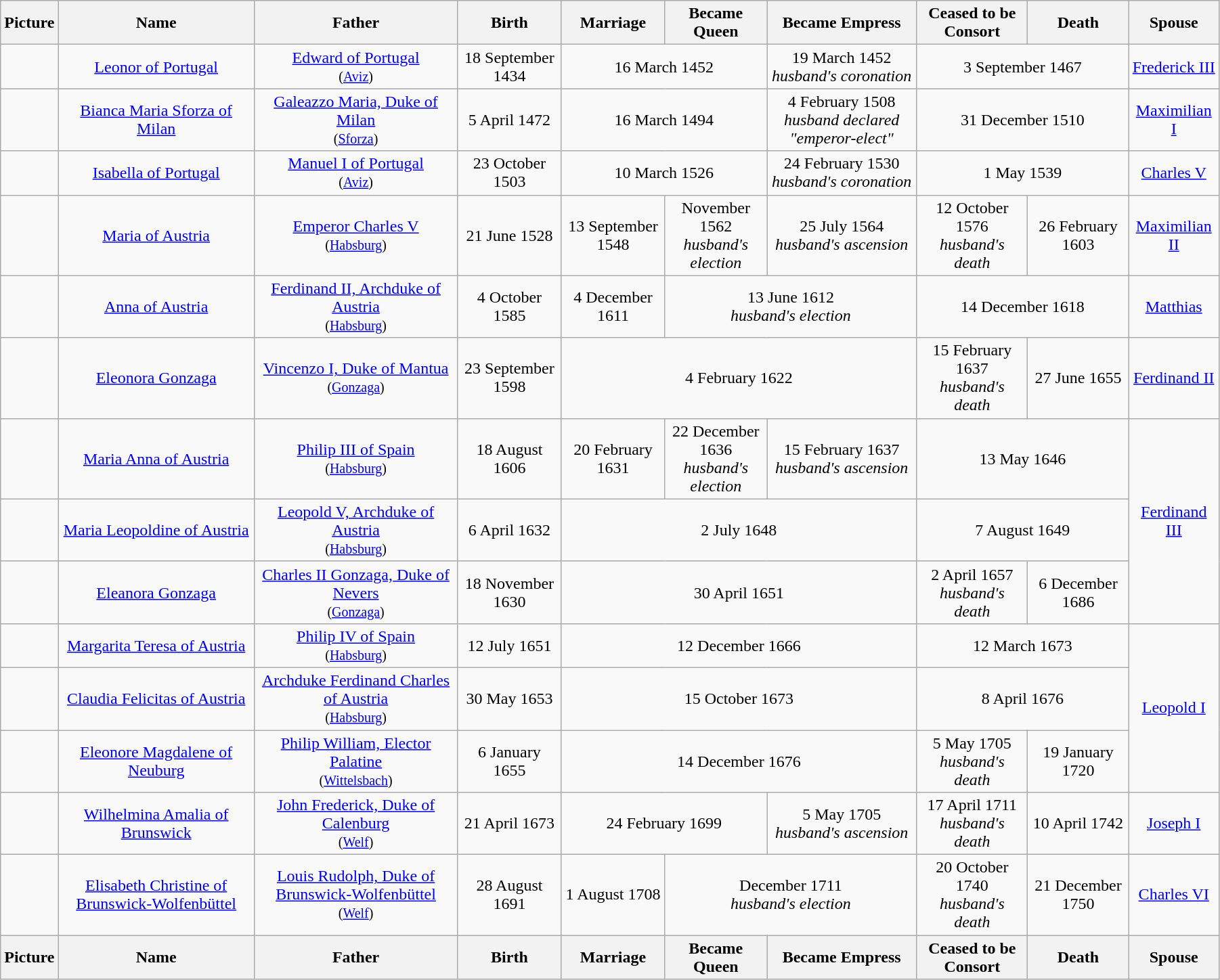<table width=95% class="wikitable">
<tr>
<th>Picture</th>
<th>Name</th>
<th>Father</th>
<th>Birth</th>
<th>Marriage</th>
<th>Became Queen</th>
<th>Became Empress</th>
<th>Ceased to be Consort</th>
<th>Death</th>
<th>Spouse</th>
</tr>
<tr>
<td align=center></td>
<td align=center><a href='#'>Leonor of Portugal</a></td>
<td align="center"><a href='#'>Edward of Portugal</a><br><small>(<a href='#'>Aviz</a>)</small></td>
<td align="center">18 September 1434</td>
<td align="center" colspan="2">16 March 1452</td>
<td align="center">19 March 1452<br><em>husband's coronation</em></td>
<td align="center" colspan="2">3 September 1467</td>
<td align="center"><a href='#'>Frederick III</a></td>
</tr>
<tr>
<td align=center></td>
<td align=center><a href='#'>Bianca Maria Sforza of Milan</a></td>
<td align="center"><a href='#'>Galeazzo Maria, Duke of Milan</a><br><small>(<a href='#'>Sforza</a>)</small></td>
<td align="center">5 April 1472</td>
<td align="center" colspan="2">16 March 1494</td>
<td align="center">4 February 1508<br><em>husband declared "emperor-elect"</em></td>
<td align="center" colspan="2">31 December 1510</td>
<td align="center"><a href='#'>Maximilian I</a></td>
</tr>
<tr>
<td align=center></td>
<td align=center><a href='#'>Isabella of Portugal</a></td>
<td align="center"><a href='#'>Manuel I of Portugal</a><br><small>(<a href='#'>Aviz</a>)</small></td>
<td align="center">23 October 1503</td>
<td align="center" colspan="2">10 March 1526</td>
<td align="center">24 February 1530<br><em>husband's coronation</em></td>
<td align="center" colspan="2">1 May 1539</td>
<td align="center"><a href='#'>Charles V</a></td>
</tr>
<tr>
<td align=center></td>
<td align=center><a href='#'>Maria of Austria</a></td>
<td align="center"><a href='#'>Emperor Charles V</a><br><small>(<a href='#'>Habsburg</a>)</small></td>
<td align="center">21 June 1528</td>
<td align="center">13 September 1548</td>
<td align="center">November 1562<br><em>husband's election</em></td>
<td align="center">25 July 1564<br><em>husband's ascension</em></td>
<td align="center">12 October 1576<br><em>husband's death</em></td>
<td align="center">26 February 1603</td>
<td align="center"><a href='#'>Maximilian II</a></td>
</tr>
<tr>
<td align=center></td>
<td align=center><a href='#'>Anna of Austria</a></td>
<td align="center"><a href='#'>Ferdinand II, Archduke of Austria</a><br><small>(<a href='#'>Habsburg</a>)</small></td>
<td align="center">4 October 1585</td>
<td align="center">4 December 1611</td>
<td align="center" colspan="2">13 June 1612<br><em>husband's election</em></td>
<td align="center" colspan="2">14 December 1618</td>
<td align="center"><a href='#'>Matthias</a></td>
</tr>
<tr>
<td align=center></td>
<td align=center><a href='#'>Eleonora Gonzaga</a></td>
<td align="center"><a href='#'>Vincenzo I, Duke of Mantua</a><br><small>(<a href='#'>Gonzaga</a>)</small></td>
<td align="center">23 September 1598</td>
<td align="center" colspan="3">4 February 1622</td>
<td align="center">15 February 1637<br><em>husband's death</em></td>
<td align="center">27 June 1655</td>
<td align="center"><a href='#'>Ferdinand II</a></td>
</tr>
<tr>
<td align=center></td>
<td align=center><a href='#'>Maria Anna of Austria</a></td>
<td align="center"><a href='#'>Philip III of Spain</a><br><small>(<a href='#'>Habsburg</a>)</small></td>
<td align="center">18 August 1606</td>
<td align="center">20 February 1631</td>
<td align="center">22 December 1636<br><em>husband's election</em></td>
<td align="center">15 February 1637<br><em>husband's ascension</em></td>
<td align="center" colspan="2">13 May 1646</td>
<td align="center" rowspan="3"><a href='#'>Ferdinand III</a></td>
</tr>
<tr>
<td align=center></td>
<td align=center><a href='#'>Maria Leopoldine of Austria</a></td>
<td align="center"><a href='#'>Leopold V, Archduke of Austria</a><br><small>(<a href='#'>Habsburg</a>)</small></td>
<td align="center">6 April 1632</td>
<td align="center" colspan="3">2 July 1648</td>
<td align="center" colspan="2">7 August 1649</td>
</tr>
<tr>
<td align=center></td>
<td align=center><a href='#'>Eleanora Gonzaga</a></td>
<td align="center"><a href='#'>Charles II Gonzaga, Duke of Nevers</a><br><small>(<a href='#'>Gonzaga</a>)</small></td>
<td align="center">18 November 1630</td>
<td align="center" colspan="3">30 April 1651</td>
<td align="center">2 April 1657 <br><em>husband's death</em></td>
<td align="center">6 December 1686</td>
</tr>
<tr>
<td align=center></td>
<td align="center"><a href='#'>Margarita Teresa of Austria</a></td>
<td align="center"><a href='#'>Philip IV of Spain</a><br><small>(<a href='#'>Habsburg</a>)</small></td>
<td align="center">12 July 1651</td>
<td align="center" colspan="3">12 December 1666</td>
<td align="center" colspan="2">12 March 1673</td>
<td align="center" rowspan="3"><a href='#'>Leopold I</a></td>
</tr>
<tr>
<td align=center></td>
<td align=center><a href='#'>Claudia Felicitas of Austria</a></td>
<td align="center"><a href='#'>Archduke Ferdinand Charles of Austria</a><br><small>(<a href='#'>Habsburg</a>)</small></td>
<td align="center">30 May 1653</td>
<td align="center" colspan="3">15 October 1673</td>
<td align="center" colspan="2">8 April 1676</td>
</tr>
<tr>
<td align=center></td>
<td align=center><a href='#'>Eleonore Magdalene of Neuburg</a></td>
<td align="center"><a href='#'>Philip William, Elector Palatine</a><br><small>(<a href='#'>Wittelsbach</a>)</small></td>
<td align="center">6 January 1655</td>
<td align="center" colspan="3">14 December 1676</td>
<td align="center">5 May 1705<br><em>husband's death</em></td>
<td align="center">19 January 1720</td>
</tr>
<tr>
<td align=center></td>
<td align=center><a href='#'>Wilhelmina Amalia of Brunswick</a></td>
<td align="center"><a href='#'>John Frederick, Duke of Calenburg</a><br><small>(<a href='#'>Welf</a>)</small></td>
<td align="center">21 April 1673</td>
<td align="center" colspan="2">24 February 1699</td>
<td align="center">5 May 1705<br><em>husband's ascension</em></td>
<td align="center">17 April 1711<br><em>husband's death</em></td>
<td align="center">10 April 1742</td>
<td align="center"><a href='#'>Joseph I</a></td>
</tr>
<tr>
<td align=center></td>
<td align=center><a href='#'>Elisabeth Christine of Brunswick-Wolfenbüttel</a></td>
<td align="center"><a href='#'>Louis Rudolph, Duke of Brunswick-Wolfenbüttel</a><br><small>(<a href='#'>Welf</a>)</small></td>
<td align="center">28 August 1691</td>
<td align="center">1 August 1708</td>
<td align="center" colspan="2">December 1711<br><em>husband's election</em></td>
<td align="center">20 October 1740<br><em>husband's death</em></td>
<td align="center">21 December 1750</td>
<td align="center"><a href='#'>Charles VI</a></td>
</tr>
<tr>
<th>Picture</th>
<th>Name</th>
<th>Father</th>
<th>Birth</th>
<th>Marriage</th>
<th>Became Queen</th>
<th>Became Empress</th>
<th>Ceased to be Consort</th>
<th>Death</th>
<th>Spouse</th>
</tr>
</table>
